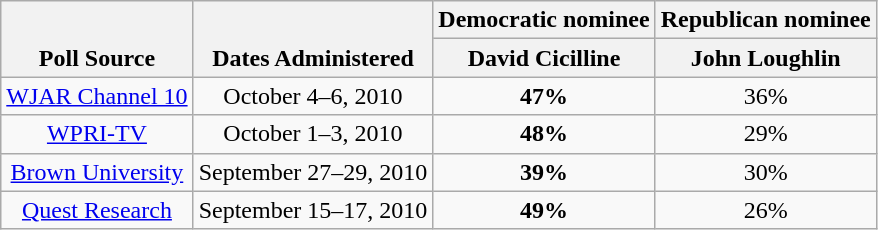<table class="wikitable" style="text-align:center">
<tr valign=bottom>
<th rowspan=2>Poll Source</th>
<th rowspan=2>Dates Administered</th>
<th colspan=1 >Democratic nominee</th>
<th colspan=1 >Republican nominee</th>
</tr>
<tr>
<th>David Cicilline</th>
<th>John Loughlin</th>
</tr>
<tr>
<td><a href='#'>WJAR Channel 10</a></td>
<td>October 4–6, 2010</td>
<td><strong>47%</strong></td>
<td>36%</td>
</tr>
<tr>
<td><a href='#'>WPRI-TV</a></td>
<td>October 1–3, 2010</td>
<td><strong>48%</strong></td>
<td>29%</td>
</tr>
<tr>
<td><a href='#'>Brown University</a></td>
<td>September 27–29, 2010</td>
<td><strong>39%</strong></td>
<td>30%</td>
</tr>
<tr>
<td><a href='#'>Quest Research</a></td>
<td>September 15–17, 2010</td>
<td><strong>49%</strong></td>
<td>26%</td>
</tr>
</table>
